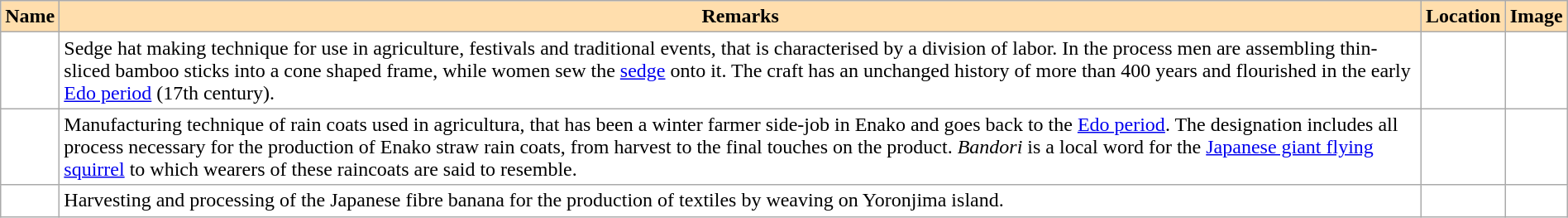<table class="wikitable sortable" width="100%" style="background:#ffffff;">
<tr>
<th align="left" style="background:#ffdead;">Name</th>
<th align="left" style="background:#ffdead;" class="unsortable">Remarks</th>
<th style="background:#ffdead;">Location</th>
<th align="left" style="background:#ffdead;" class="unsortable">Image</th>
</tr>
<tr>
<td></td>
<td>Sedge hat making technique for use in agriculture, festivals and traditional events, that is characterised by a division of labor. In the process men are assembling thin-sliced bamboo sticks into a cone shaped frame, while women sew the <a href='#'>sedge</a> onto it. The craft has an unchanged history of more than 400 years and flourished in the early <a href='#'>Edo period</a> (17th century).</td>
<td></td>
<td></td>
</tr>
<tr>
<td></td>
<td>Manufacturing technique of rain coats used in agricultura, that has been a winter farmer side-job in Enako and goes back to the <a href='#'>Edo period</a>. The designation includes all process necessary for the production of Enako straw rain coats, from harvest to the final touches on the product. <em>Bandori</em> is a local word for the <a href='#'>Japanese giant flying squirrel</a> to which wearers of these raincoats are said to resemble.</td>
<td></td>
<td></td>
</tr>
<tr>
<td></td>
<td>Harvesting and processing of the Japanese fibre banana for the production of textiles by weaving on Yoronjima island.</td>
<td></td>
<td></td>
</tr>
</table>
